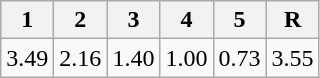<table class=wikitable>
<tr>
<th>1</th>
<th>2</th>
<th>3</th>
<th>4</th>
<th>5</th>
<th>R</th>
</tr>
<tr>
<td>3.49</td>
<td>2.16</td>
<td>1.40</td>
<td>1.00</td>
<td>0.73</td>
<td>3.55</td>
</tr>
</table>
